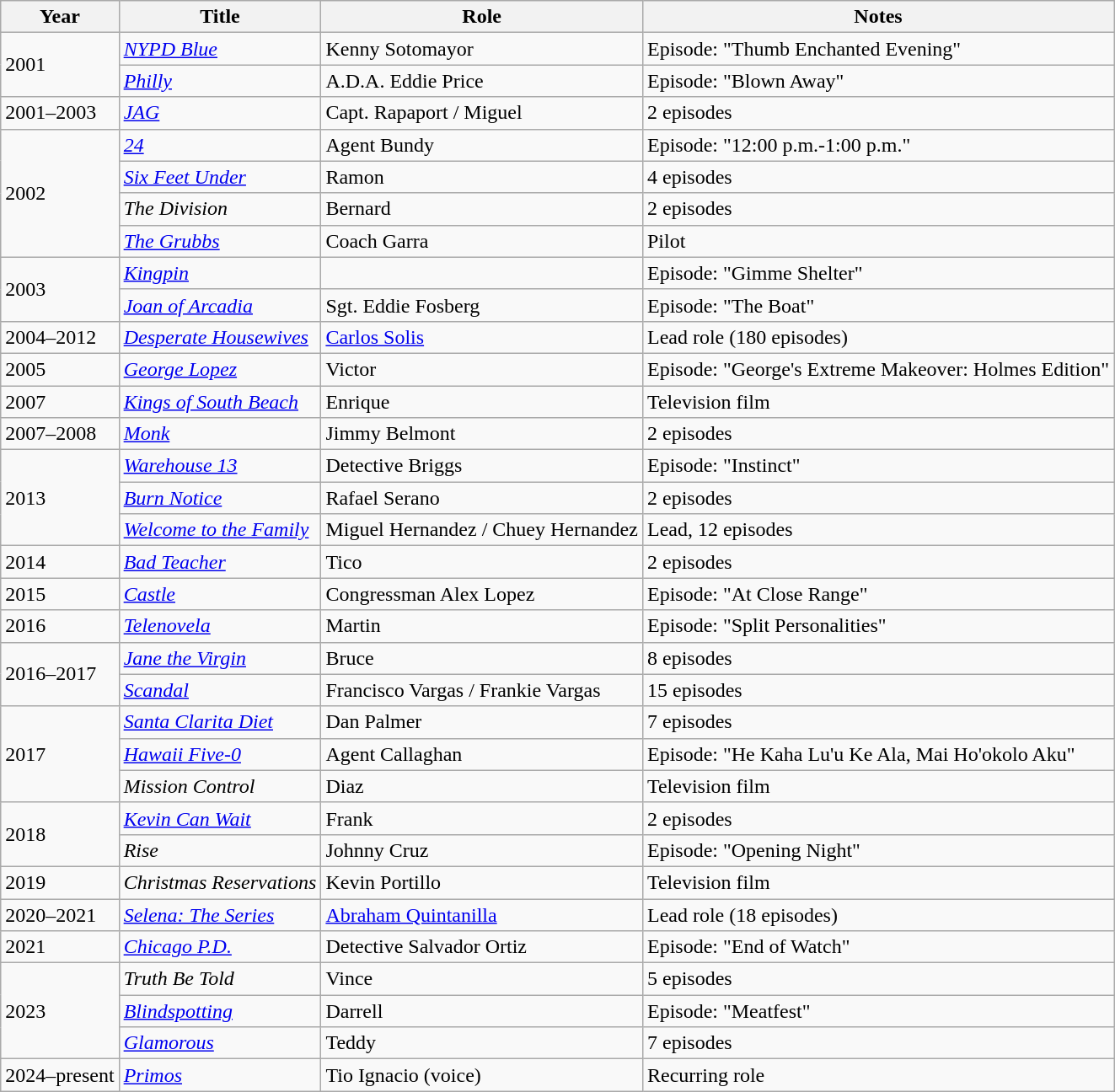<table class="wikitable sortable">
<tr>
<th>Year</th>
<th>Title</th>
<th>Role</th>
<th class="unsortable">Notes</th>
</tr>
<tr>
<td rowspan="2">2001</td>
<td><em><a href='#'>NYPD Blue</a></em></td>
<td>Kenny Sotomayor</td>
<td>Episode: "Thumb Enchanted Evening"</td>
</tr>
<tr>
<td><em><a href='#'>Philly</a></em></td>
<td>A.D.A. Eddie Price</td>
<td>Episode: "Blown Away"</td>
</tr>
<tr>
<td>2001–2003</td>
<td><em><a href='#'>JAG</a></em></td>
<td>Capt. Rapaport / Miguel</td>
<td>2 episodes</td>
</tr>
<tr>
<td rowspan="4">2002</td>
<td><em><a href='#'>24</a></em></td>
<td>Agent Bundy</td>
<td>Episode: "12:00 p.m.-1:00 p.m."</td>
</tr>
<tr>
<td><em><a href='#'>Six Feet Under</a></em></td>
<td>Ramon</td>
<td>4 episodes</td>
</tr>
<tr>
<td><em>The Division</em></td>
<td>Bernard</td>
<td>2 episodes</td>
</tr>
<tr>
<td><em><a href='#'>The Grubbs</a></em></td>
<td>Coach Garra</td>
<td>Pilot</td>
</tr>
<tr>
<td rowspan="2">2003</td>
<td><em><a href='#'>Kingpin</a></em></td>
<td></td>
<td>Episode: "Gimme Shelter"</td>
</tr>
<tr>
<td><em><a href='#'>Joan of Arcadia</a></em></td>
<td>Sgt. Eddie Fosberg</td>
<td>Episode: "The Boat"</td>
</tr>
<tr>
<td>2004–2012</td>
<td><em><a href='#'>Desperate Housewives</a></em></td>
<td><a href='#'>Carlos Solis</a></td>
<td>Lead role (180 episodes)</td>
</tr>
<tr>
<td>2005</td>
<td><em><a href='#'>George Lopez</a></em></td>
<td>Victor</td>
<td>Episode: "George's Extreme Makeover: Holmes Edition"</td>
</tr>
<tr>
<td>2007</td>
<td><em><a href='#'>Kings of South Beach</a></em></td>
<td>Enrique</td>
<td>Television film</td>
</tr>
<tr>
<td>2007–2008</td>
<td><em><a href='#'>Monk</a></em></td>
<td>Jimmy Belmont</td>
<td>2 episodes</td>
</tr>
<tr>
<td rowspan="3">2013</td>
<td><em><a href='#'>Warehouse 13</a></em></td>
<td>Detective Briggs</td>
<td>Episode: "Instinct"</td>
</tr>
<tr>
<td><em><a href='#'>Burn Notice</a></em></td>
<td>Rafael Serano</td>
<td>2 episodes</td>
</tr>
<tr>
<td><em><a href='#'>Welcome to the Family</a></em></td>
<td>Miguel Hernandez / Chuey Hernandez</td>
<td>Lead, 12 episodes</td>
</tr>
<tr>
<td>2014</td>
<td><em><a href='#'>Bad Teacher</a></em></td>
<td>Tico</td>
<td>2 episodes</td>
</tr>
<tr>
<td>2015</td>
<td><em><a href='#'>Castle</a></em></td>
<td>Congressman Alex Lopez</td>
<td>Episode: "At Close Range"</td>
</tr>
<tr>
<td>2016</td>
<td><em><a href='#'>Telenovela</a></em></td>
<td>Martin</td>
<td>Episode: "Split Personalities"</td>
</tr>
<tr>
<td rowspan="2">2016–2017</td>
<td><em><a href='#'>Jane the Virgin</a></em></td>
<td>Bruce</td>
<td>8 episodes</td>
</tr>
<tr>
<td><em><a href='#'>Scandal</a></em></td>
<td>Francisco Vargas / Frankie Vargas</td>
<td>15 episodes</td>
</tr>
<tr>
<td rowspan="3">2017</td>
<td><em><a href='#'>Santa Clarita Diet</a></em></td>
<td>Dan Palmer</td>
<td>7 episodes</td>
</tr>
<tr>
<td><em><a href='#'>Hawaii Five-0</a></em></td>
<td>Agent Callaghan</td>
<td>Episode: "He Kaha Lu'u Ke Ala, Mai Ho'okolo Aku"</td>
</tr>
<tr>
<td><em>Mission Control</em></td>
<td>Diaz</td>
<td>Television film</td>
</tr>
<tr>
<td rowspan="2">2018</td>
<td><em><a href='#'>Kevin Can Wait</a></em></td>
<td>Frank</td>
<td>2 episodes</td>
</tr>
<tr>
<td><em>Rise</em></td>
<td>Johnny Cruz</td>
<td>Episode: "Opening Night"</td>
</tr>
<tr>
<td>2019</td>
<td><em>Christmas Reservations</em></td>
<td>Kevin Portillo</td>
<td>Television film</td>
</tr>
<tr>
<td>2020–2021</td>
<td><em><a href='#'>Selena: The Series</a></em></td>
<td><a href='#'>Abraham Quintanilla</a></td>
<td>Lead role (18 episodes)</td>
</tr>
<tr>
<td>2021</td>
<td><em><a href='#'>Chicago P.D.</a></em></td>
<td>Detective Salvador Ortiz</td>
<td>Episode: "End of Watch"</td>
</tr>
<tr>
<td rowspan="3">2023</td>
<td><em>Truth Be Told</em></td>
<td>Vince</td>
<td>5 episodes</td>
</tr>
<tr>
<td><em><a href='#'>Blindspotting</a></em></td>
<td>Darrell</td>
<td>Episode: "Meatfest"</td>
</tr>
<tr>
<td><em><a href='#'>Glamorous</a></em></td>
<td>Teddy</td>
<td>7 episodes</td>
</tr>
<tr>
<td>2024–present</td>
<td><em><a href='#'>Primos</a></em></td>
<td>Tio Ignacio (voice)</td>
<td>Recurring role</td>
</tr>
</table>
